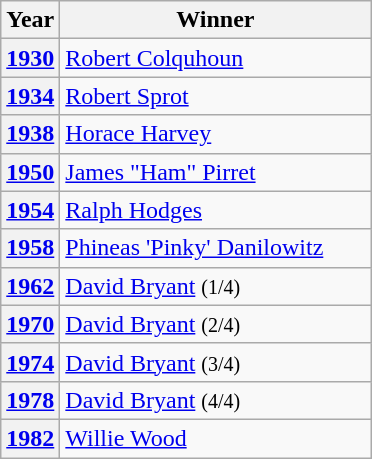<table class="wikitable">
<tr>
<th>Year</th>
<th Width=200>Winner</th>
</tr>
<tr>
<th><a href='#'>1930</a></th>
<td> <a href='#'>Robert Colquhoun</a></td>
</tr>
<tr>
<th><a href='#'>1934</a></th>
<td> <a href='#'>Robert Sprot</a></td>
</tr>
<tr>
<th><a href='#'>1938</a></th>
<td> <a href='#'>Horace Harvey</a></td>
</tr>
<tr>
<th><a href='#'>1950</a></th>
<td> <a href='#'>James "Ham" Pirret</a></td>
</tr>
<tr>
<th><a href='#'>1954</a></th>
<td> <a href='#'>Ralph Hodges</a></td>
</tr>
<tr>
<th><a href='#'>1958</a></th>
<td> <a href='#'>Phineas 'Pinky' Danilowitz</a></td>
</tr>
<tr>
<th><a href='#'>1962</a></th>
<td> <a href='#'>David Bryant</a> <small>(1/4)</small></td>
</tr>
<tr>
<th><a href='#'>1970</a></th>
<td> <a href='#'>David Bryant</a> <small>(2/4)</small></td>
</tr>
<tr>
<th><a href='#'>1974</a></th>
<td> <a href='#'>David Bryant</a> <small>(3/4)</small></td>
</tr>
<tr>
<th><a href='#'>1978</a></th>
<td> <a href='#'>David Bryant</a> <small>(4/4)</small></td>
</tr>
<tr>
<th><a href='#'>1982</a></th>
<td> <a href='#'>Willie Wood</a></td>
</tr>
</table>
